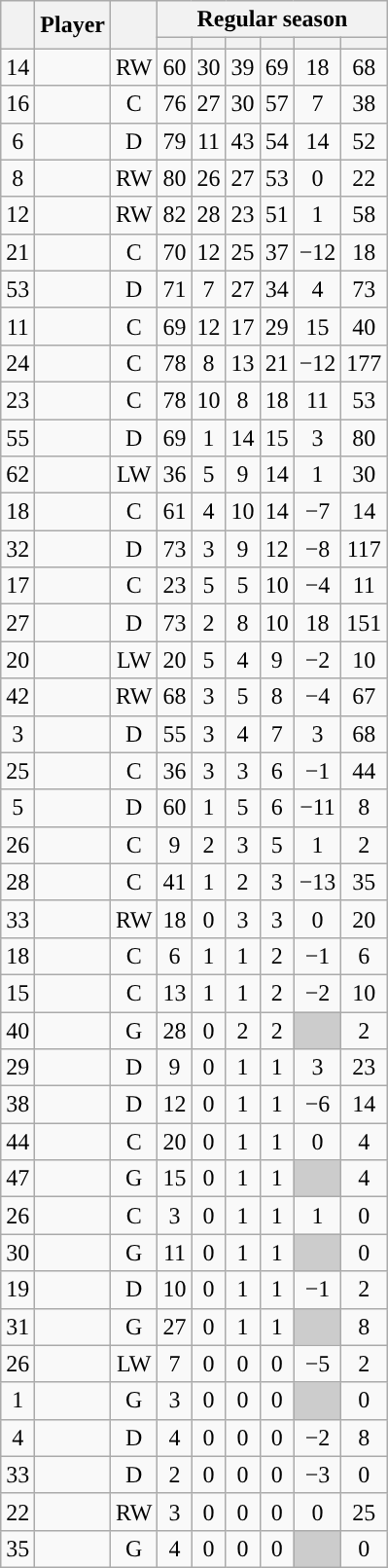<table class="wikitable sortable plainrowheaders" style="text-align:center;">
<tr>
<th scope="col" data-sort-type="number" rowspan="2"></th>
<th scope="col" rowspan="2">Player</th>
<th scope="col" rowspan="2"></th>
<th scope=colgroup colspan=6>Regular season</th>
</tr>
<tr>
<th scope="col" data-sort-type="number"></th>
<th scope="col" data-sort-type="number"></th>
<th scope="col" data-sort-type="number"></th>
<th scope="col" data-sort-type="number"></th>
<th scope="col" data-sort-type="number"></th>
<th scope="col" data-sort-type="number"></th>
</tr>
<tr>
<td scope="row">14</td>
<td align="left"></td>
<td>RW</td>
<td>60</td>
<td>30</td>
<td>39</td>
<td>69</td>
<td>18</td>
<td>68</td>
</tr>
<tr>
<td scope="row">16</td>
<td align="left"></td>
<td>C</td>
<td>76</td>
<td>27</td>
<td>30</td>
<td>57</td>
<td>7</td>
<td>38</td>
</tr>
<tr>
<td scope="row">6</td>
<td align="left"></td>
<td>D</td>
<td>79</td>
<td>11</td>
<td>43</td>
<td>54</td>
<td>14</td>
<td>52</td>
</tr>
<tr>
<td scope="row">8</td>
<td align="left"></td>
<td>RW</td>
<td>80</td>
<td>26</td>
<td>27</td>
<td>53</td>
<td>0</td>
<td>22</td>
</tr>
<tr>
<td scope="row">12</td>
<td align="left"></td>
<td>RW</td>
<td>82</td>
<td>28</td>
<td>23</td>
<td>51</td>
<td>1</td>
<td>58</td>
</tr>
<tr>
<td scope="row">21</td>
<td align="left"></td>
<td>C</td>
<td>70</td>
<td>12</td>
<td>25</td>
<td>37</td>
<td>−12</td>
<td>18</td>
</tr>
<tr>
<td scope="row">53</td>
<td align="left"></td>
<td>D</td>
<td>71</td>
<td>7</td>
<td>27</td>
<td>34</td>
<td>4</td>
<td>73</td>
</tr>
<tr>
<td scope="row">11</td>
<td align="left"></td>
<td>C</td>
<td>69</td>
<td>12</td>
<td>17</td>
<td>29</td>
<td>15</td>
<td>40</td>
</tr>
<tr>
<td scope="row">24</td>
<td align="left"></td>
<td>C</td>
<td>78</td>
<td>8</td>
<td>13</td>
<td>21</td>
<td>−12</td>
<td>177</td>
</tr>
<tr>
<td scope="row">23</td>
<td align="left"></td>
<td>C</td>
<td>78</td>
<td>10</td>
<td>8</td>
<td>18</td>
<td>11</td>
<td>53</td>
</tr>
<tr>
<td scope="row">55</td>
<td align="left"></td>
<td>D</td>
<td>69</td>
<td>1</td>
<td>14</td>
<td>15</td>
<td>3</td>
<td>80</td>
</tr>
<tr>
<td scope="row">62</td>
<td align="left"></td>
<td>LW</td>
<td>36</td>
<td>5</td>
<td>9</td>
<td>14</td>
<td>1</td>
<td>30</td>
</tr>
<tr>
<td scope="row">18</td>
<td align="left"></td>
<td>C</td>
<td>61</td>
<td>4</td>
<td>10</td>
<td>14</td>
<td>−7</td>
<td>14</td>
</tr>
<tr>
<td scope="row">32</td>
<td align="left"></td>
<td>D</td>
<td>73</td>
<td>3</td>
<td>9</td>
<td>12</td>
<td>−8</td>
<td>117</td>
</tr>
<tr>
<td scope="row">17</td>
<td align="left"></td>
<td>C</td>
<td>23</td>
<td>5</td>
<td>5</td>
<td>10</td>
<td>−4</td>
<td>11</td>
</tr>
<tr>
<td scope="row">27</td>
<td align="left"></td>
<td>D</td>
<td>73</td>
<td>2</td>
<td>8</td>
<td>10</td>
<td>18</td>
<td>151</td>
</tr>
<tr>
<td scope="row">20</td>
<td align="left"></td>
<td>LW</td>
<td>20</td>
<td>5</td>
<td>4</td>
<td>9</td>
<td>−2</td>
<td>10</td>
</tr>
<tr>
<td scope="row">42</td>
<td align="left"></td>
<td>RW</td>
<td>68</td>
<td>3</td>
<td>5</td>
<td>8</td>
<td>−4</td>
<td>67</td>
</tr>
<tr>
<td scope="row">3</td>
<td align="left"></td>
<td>D</td>
<td>55</td>
<td>3</td>
<td>4</td>
<td>7</td>
<td>3</td>
<td>68</td>
</tr>
<tr>
<td scope="row">25</td>
<td align="left"></td>
<td>C</td>
<td>36</td>
<td>3</td>
<td>3</td>
<td>6</td>
<td>−1</td>
<td>44</td>
</tr>
<tr>
<td scope="row">5</td>
<td align="left"></td>
<td>D</td>
<td>60</td>
<td>1</td>
<td>5</td>
<td>6</td>
<td>−11</td>
<td>8</td>
</tr>
<tr>
<td scope="row">26</td>
<td align="left"></td>
<td>C</td>
<td>9</td>
<td>2</td>
<td>3</td>
<td>5</td>
<td>1</td>
<td>2</td>
</tr>
<tr>
<td scope="row">28</td>
<td align="left"></td>
<td>C</td>
<td>41</td>
<td>1</td>
<td>2</td>
<td>3</td>
<td>−13</td>
<td>35</td>
</tr>
<tr>
<td scope="row">33</td>
<td align="left"></td>
<td>RW</td>
<td>18</td>
<td>0</td>
<td>3</td>
<td>3</td>
<td>0</td>
<td>20</td>
</tr>
<tr>
<td scope="row">18</td>
<td align="left"></td>
<td>C</td>
<td>6</td>
<td>1</td>
<td>1</td>
<td>2</td>
<td>−1</td>
<td>6</td>
</tr>
<tr>
<td scope="row">15</td>
<td align="left"></td>
<td>C</td>
<td>13</td>
<td>1</td>
<td>1</td>
<td>2</td>
<td>−2</td>
<td>10</td>
</tr>
<tr>
<td scope="row">40</td>
<td align="left"></td>
<td>G</td>
<td>28</td>
<td>0</td>
<td>2</td>
<td>2</td>
<td style="background:#ccc"></td>
<td>2</td>
</tr>
<tr>
<td scope="row">29</td>
<td align="left"></td>
<td>D</td>
<td>9</td>
<td>0</td>
<td>1</td>
<td>1</td>
<td>3</td>
<td>23</td>
</tr>
<tr>
<td scope="row">38</td>
<td align="left"></td>
<td>D</td>
<td>12</td>
<td>0</td>
<td>1</td>
<td>1</td>
<td>−6</td>
<td>14</td>
</tr>
<tr>
<td scope="row">44</td>
<td align="left"></td>
<td>C</td>
<td>20</td>
<td>0</td>
<td>1</td>
<td>1</td>
<td>0</td>
<td>4</td>
</tr>
<tr>
<td scope="row">47</td>
<td align="left"></td>
<td>G</td>
<td>15</td>
<td>0</td>
<td>1</td>
<td>1</td>
<td style="background:#ccc"></td>
<td>4</td>
</tr>
<tr>
<td scope="row">26</td>
<td align="left"></td>
<td>C</td>
<td>3</td>
<td>0</td>
<td>1</td>
<td>1</td>
<td>1</td>
<td>0</td>
</tr>
<tr>
<td scope="row">30</td>
<td align="left"></td>
<td>G</td>
<td>11</td>
<td>0</td>
<td>1</td>
<td>1</td>
<td style="background:#ccc"></td>
<td>0</td>
</tr>
<tr>
<td scope="row">19</td>
<td align="left"></td>
<td>D</td>
<td>10</td>
<td>0</td>
<td>1</td>
<td>1</td>
<td>−1</td>
<td>2</td>
</tr>
<tr>
<td scope="row">31</td>
<td align="left"></td>
<td>G</td>
<td>27</td>
<td>0</td>
<td>1</td>
<td>1</td>
<td style="background:#ccc"></td>
<td>8</td>
</tr>
<tr>
<td scope="row">26</td>
<td align="left"></td>
<td>LW</td>
<td>7</td>
<td>0</td>
<td>0</td>
<td>0</td>
<td>−5</td>
<td>2</td>
</tr>
<tr>
<td scope="row">1</td>
<td align="left"></td>
<td>G</td>
<td>3</td>
<td>0</td>
<td>0</td>
<td>0</td>
<td style="background:#ccc"></td>
<td>0</td>
</tr>
<tr>
<td scope="row">4</td>
<td align="left"></td>
<td>D</td>
<td>4</td>
<td>0</td>
<td>0</td>
<td>0</td>
<td>−2</td>
<td>8</td>
</tr>
<tr>
<td scope="row">33</td>
<td align="left"></td>
<td>D</td>
<td>2</td>
<td>0</td>
<td>0</td>
<td>0</td>
<td>−3</td>
<td>0</td>
</tr>
<tr>
<td scope="row">22</td>
<td align="left"></td>
<td>RW</td>
<td>3</td>
<td>0</td>
<td>0</td>
<td>0</td>
<td>0</td>
<td>25</td>
</tr>
<tr>
<td scope="row">35</td>
<td align="left"></td>
<td>G</td>
<td>4</td>
<td>0</td>
<td>0</td>
<td>0</td>
<td style="background:#ccc"></td>
<td>0</td>
</tr>
</table>
